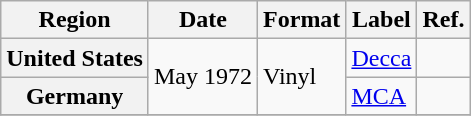<table class="wikitable plainrowheaders">
<tr>
<th scope="col">Region</th>
<th scope="col">Date</th>
<th scope="col">Format</th>
<th scope="col">Label</th>
<th scope="col">Ref.</th>
</tr>
<tr>
<th scope="row">United States</th>
<td rowspan="2">May 1972</td>
<td rowspan="2">Vinyl</td>
<td><a href='#'>Decca</a></td>
<td></td>
</tr>
<tr>
<th scope="row">Germany</th>
<td><a href='#'>MCA</a></td>
<td></td>
</tr>
<tr>
</tr>
</table>
